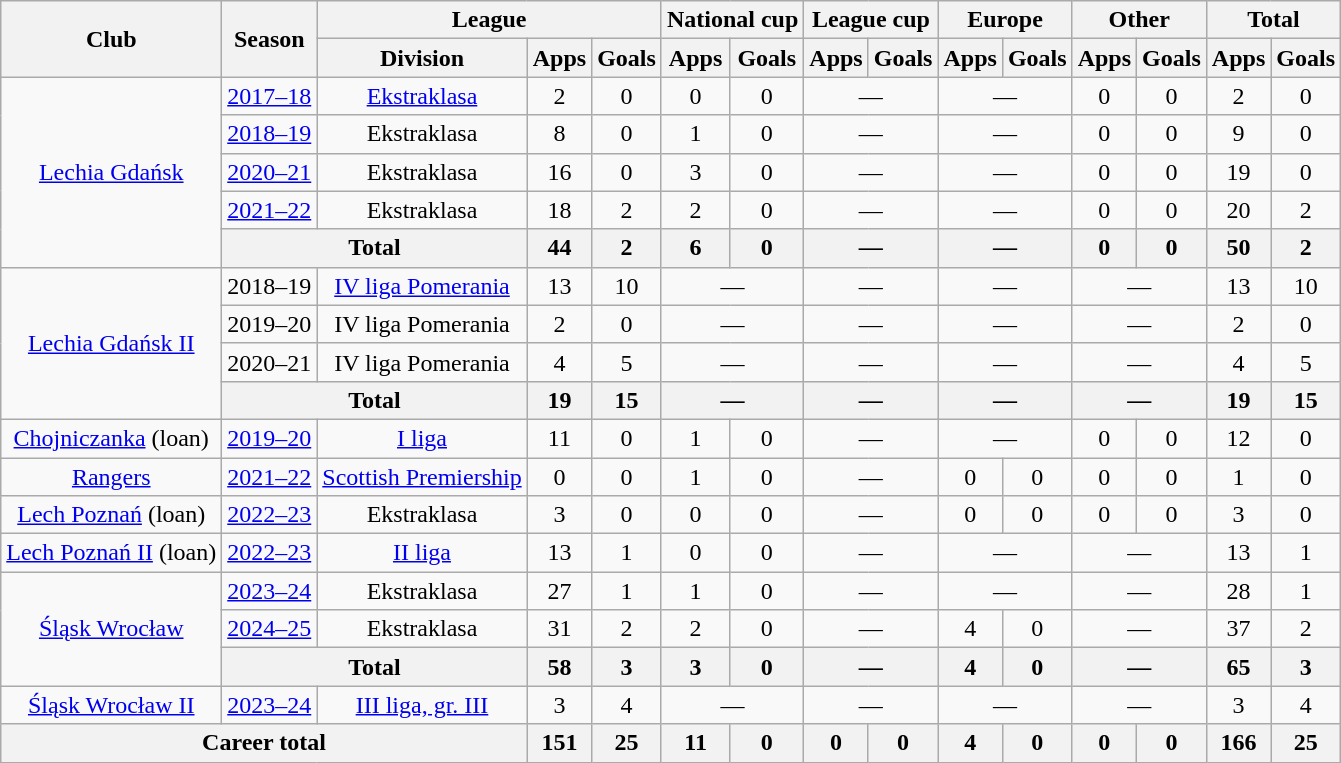<table class="wikitable" style="text-align:center">
<tr>
<th rowspan="2">Club</th>
<th rowspan="2">Season</th>
<th colspan="3">League</th>
<th colspan="2">National cup</th>
<th colspan="2">League cup</th>
<th colspan="2">Europe</th>
<th colspan="2">Other</th>
<th colspan="2">Total</th>
</tr>
<tr>
<th>Division</th>
<th>Apps</th>
<th>Goals</th>
<th>Apps</th>
<th>Goals</th>
<th>Apps</th>
<th>Goals</th>
<th>Apps</th>
<th>Goals</th>
<th>Apps</th>
<th>Goals</th>
<th>Apps</th>
<th>Goals</th>
</tr>
<tr>
<td rowspan="5"><a href='#'>Lechia Gdańsk</a></td>
<td><a href='#'>2017–18</a></td>
<td><a href='#'>Ekstraklasa</a></td>
<td>2</td>
<td>0</td>
<td>0</td>
<td>0</td>
<td colspan="2">—</td>
<td colspan="2">—</td>
<td>0</td>
<td>0</td>
<td>2</td>
<td>0</td>
</tr>
<tr>
<td><a href='#'>2018–19</a></td>
<td>Ekstraklasa</td>
<td>8</td>
<td>0</td>
<td>1</td>
<td>0</td>
<td colspan="2">—</td>
<td colspan="2">—</td>
<td>0</td>
<td>0</td>
<td>9</td>
<td>0</td>
</tr>
<tr>
<td><a href='#'>2020–21</a></td>
<td>Ekstraklasa</td>
<td>16</td>
<td>0</td>
<td>3</td>
<td>0</td>
<td colspan="2">—</td>
<td colspan="2">—</td>
<td>0</td>
<td>0</td>
<td>19</td>
<td>0</td>
</tr>
<tr>
<td><a href='#'>2021–22</a></td>
<td>Ekstraklasa</td>
<td>18</td>
<td>2</td>
<td>2</td>
<td>0</td>
<td colspan="2">—</td>
<td colspan="2">—</td>
<td>0</td>
<td>0</td>
<td>20</td>
<td>2</td>
</tr>
<tr>
<th colspan="2">Total</th>
<th>44</th>
<th>2</th>
<th>6</th>
<th>0</th>
<th colspan="2">—</th>
<th colspan="2">—</th>
<th>0</th>
<th>0</th>
<th>50</th>
<th>2</th>
</tr>
<tr>
<td rowspan="4"><a href='#'>Lechia Gdańsk II</a></td>
<td>2018–19</td>
<td><a href='#'>IV liga Pomerania</a></td>
<td>13</td>
<td>10</td>
<td colspan="2">—</td>
<td colspan="2">—</td>
<td colspan="2">—</td>
<td colspan="2">—</td>
<td>13</td>
<td>10</td>
</tr>
<tr>
<td>2019–20</td>
<td>IV liga Pomerania</td>
<td>2</td>
<td>0</td>
<td colspan="2">—</td>
<td colspan="2">—</td>
<td colspan="2">—</td>
<td colspan="2">—</td>
<td>2</td>
<td>0</td>
</tr>
<tr>
<td>2020–21</td>
<td>IV liga Pomerania</td>
<td>4</td>
<td>5</td>
<td colspan="2">—</td>
<td colspan="2">—</td>
<td colspan="2">—</td>
<td colspan="2">—</td>
<td>4</td>
<td>5</td>
</tr>
<tr>
<th colspan="2">Total</th>
<th>19</th>
<th>15</th>
<th colspan="2">—</th>
<th colspan="2">—</th>
<th colspan="2">—</th>
<th colspan="2">—</th>
<th>19</th>
<th>15</th>
</tr>
<tr>
<td><a href='#'>Chojniczanka</a> (loan)</td>
<td><a href='#'>2019–20</a></td>
<td><a href='#'>I liga</a></td>
<td>11</td>
<td>0</td>
<td>1</td>
<td>0</td>
<td colspan="2">—</td>
<td colspan="2">—</td>
<td>0</td>
<td>0</td>
<td>12</td>
<td>0</td>
</tr>
<tr>
<td><a href='#'>Rangers</a></td>
<td><a href='#'>2021–22</a></td>
<td><a href='#'>Scottish Premiership</a></td>
<td>0</td>
<td>0</td>
<td>1</td>
<td>0</td>
<td colspan="2">—</td>
<td>0</td>
<td>0</td>
<td>0</td>
<td>0</td>
<td>1</td>
<td>0</td>
</tr>
<tr>
<td><a href='#'>Lech Poznań</a> (loan)</td>
<td><a href='#'>2022–23</a></td>
<td>Ekstraklasa</td>
<td>3</td>
<td>0</td>
<td>0</td>
<td>0</td>
<td colspan="2">—</td>
<td>0</td>
<td>0</td>
<td>0</td>
<td>0</td>
<td>3</td>
<td>0</td>
</tr>
<tr>
<td><a href='#'>Lech Poznań II</a> (loan)</td>
<td><a href='#'>2022–23</a></td>
<td><a href='#'>II liga</a></td>
<td>13</td>
<td>1</td>
<td>0</td>
<td>0</td>
<td colspan="2">—</td>
<td colspan="2">—</td>
<td colspan="2">—</td>
<td>13</td>
<td>1</td>
</tr>
<tr>
<td rowspan="3"><a href='#'>Śląsk Wrocław</a></td>
<td><a href='#'>2023–24</a></td>
<td>Ekstraklasa</td>
<td>27</td>
<td>1</td>
<td>1</td>
<td>0</td>
<td colspan="2">—</td>
<td colspan="2">—</td>
<td colspan="2">—</td>
<td>28</td>
<td>1</td>
</tr>
<tr>
<td><a href='#'>2024–25</a></td>
<td>Ekstraklasa</td>
<td>31</td>
<td>2</td>
<td>2</td>
<td>0</td>
<td colspan="2">—</td>
<td>4</td>
<td>0</td>
<td colspan="2">—</td>
<td>37</td>
<td>2</td>
</tr>
<tr>
<th colspan="2">Total</th>
<th>58</th>
<th>3</th>
<th>3</th>
<th>0</th>
<th colspan="2">—</th>
<th>4</th>
<th>0</th>
<th colspan="2">—</th>
<th>65</th>
<th>3</th>
</tr>
<tr>
<td><a href='#'>Śląsk Wrocław II</a></td>
<td><a href='#'>2023–24</a></td>
<td><a href='#'>III liga, gr. III</a></td>
<td>3</td>
<td>4</td>
<td colspan="2">—</td>
<td colspan="2">—</td>
<td colspan="2">—</td>
<td colspan="2">—</td>
<td>3</td>
<td>4</td>
</tr>
<tr>
<th colspan="3">Career total</th>
<th>151</th>
<th>25</th>
<th>11</th>
<th>0</th>
<th>0</th>
<th>0</th>
<th>4</th>
<th>0</th>
<th>0</th>
<th>0</th>
<th>166</th>
<th>25</th>
</tr>
</table>
